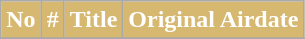<table class="wikitable plainrowheaders">
<tr style="color:white">
<th style="background: #D6B871; color:#Green; text-align: center;">No</th>
<th style="background: #D6B871; color:#Green; text-align: center;">#</th>
<th style="background: #D6B871; color:#Green; text-align: center;">Title</th>
<th style="background: #D6B871; color:#Green; text-align: center;">Original Airdate</th>
</tr>
<tr>
</tr>
</table>
